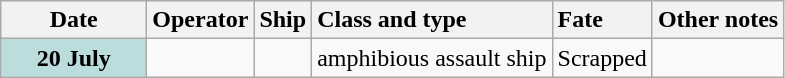<table class="wikitable">
<tr>
<th width="90">Date</th>
<th style="text-align: left;">Operator</th>
<th style="text-align: left;">Ship</th>
<th style="text-align: left;">Class and type</th>
<th style="text-align: left;">Fate</th>
<th style="text-align: left;">Other notes</th>
</tr>
<tr>
<th style="background: #bbdddd;">20 July</th>
<td></td>
<td><strong></strong></td>
<td> amphibious assault ship</td>
<td>Scrapped</td>
<td></td>
</tr>
</table>
